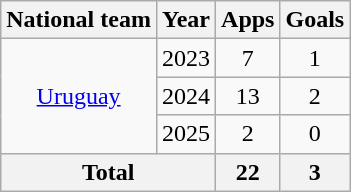<table class="wikitable" style="text-align:center">
<tr>
<th>National team</th>
<th>Year</th>
<th>Apps</th>
<th>Goals</th>
</tr>
<tr>
<td rowspan=3><a href='#'>Uruguay</a></td>
<td>2023</td>
<td>7</td>
<td>1</td>
</tr>
<tr>
<td>2024</td>
<td>13</td>
<td>2</td>
</tr>
<tr>
<td>2025</td>
<td>2</td>
<td>0</td>
</tr>
<tr>
<th colspan=2>Total</th>
<th>22</th>
<th>3</th>
</tr>
</table>
